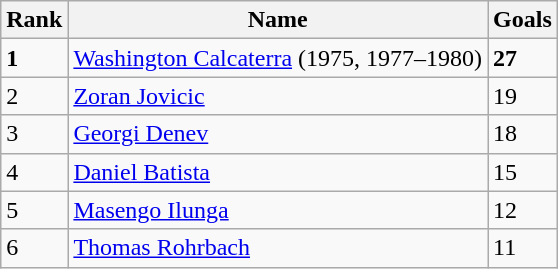<table cellpadding=8>
<tr>
<td valign="bottom"><br><table class="wikitable" style="text-align: center">
<tr>
<th>Rank</th>
<th>Name</th>
<th>Goals</th>
</tr>
<tr>
<td align=left><strong>1</strong></td>
<td align=left> <a href='#'>Washington Calcaterra</a> (1975, 1977–1980)</td>
<td align=left><strong>27</strong></td>
</tr>
<tr>
<td align=left>2</td>
<td align=left> <a href='#'>Zoran Jovicic</a></td>
<td align=left>19</td>
</tr>
<tr>
<td align=left>3</td>
<td align=left> <a href='#'>Georgi Denev</a></td>
<td align=left>18</td>
</tr>
<tr>
<td align=left>4</td>
<td align=left> <a href='#'>Daniel Batista</a></td>
<td align=left>15</td>
</tr>
<tr>
<td align="left">5</td>
<td align="left"> <a href='#'>Masengo Ilunga</a></td>
<td align="left">12</td>
</tr>
<tr>
<td align="left">6</td>
<td align="left"> <a href='#'>Thomas Rohrbach</a></td>
<td align="left">11</td>
</tr>
</table>
</td>
<td valign=top></td>
</tr>
</table>
